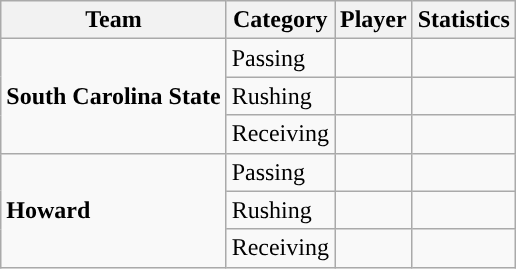<table class="wikitable" style="float: right;">
<tr>
<th>Team</th>
<th>Category</th>
<th>Player</th>
<th>Statistics</th>
</tr>
<tr>
<td rowspan=3><strong>South Carolina State</strong></td>
<td>Passing</td>
<td></td>
<td></td>
</tr>
<tr>
<td>Rushing</td>
<td></td>
<td></td>
</tr>
<tr>
<td>Receiving</td>
<td></td>
<td></td>
</tr>
<tr>
<td rowspan=3><strong>Howard</strong></td>
<td>Passing</td>
<td></td>
<td></td>
</tr>
<tr>
<td>Rushing</td>
<td></td>
<td></td>
</tr>
<tr>
<td>Receiving</td>
<td></td>
<td></td>
</tr>
</table>
